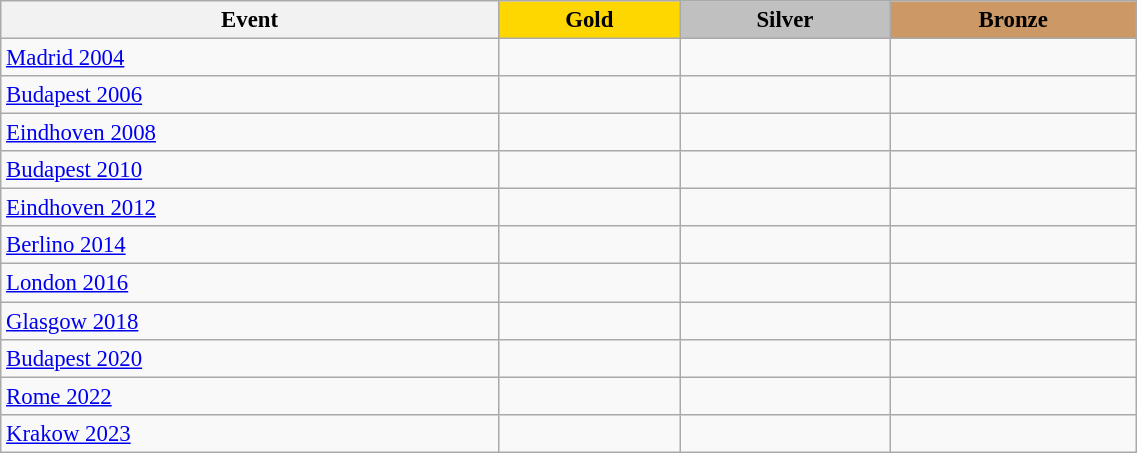<table class="wikitable" width=60% style="font-size:95%; text-align:left;">
<tr>
<th>Event</th>
<td align=center bgcolor=gold><strong>Gold</strong></td>
<td align=center bgcolor=silver><strong>Silver</strong></td>
<td align=center bgcolor=cc9966><strong>Bronze</strong></td>
</tr>
<tr ----bgcolor="#efefef">
<td><a href='#'>Madrid 2004</a></td>
<td></td>
<td></td>
<td></td>
</tr>
<tr>
<td><a href='#'>Budapest 2006</a></td>
<td></td>
<td></td>
<td></td>
</tr>
<tr ----bgcolor="#efefef">
<td><a href='#'>Eindhoven 2008</a></td>
<td></td>
<td></td>
<td></td>
</tr>
<tr>
<td><a href='#'>Budapest 2010</a></td>
<td></td>
<td></td>
<td></td>
</tr>
<tr ----bgcolor="#efefef">
<td><a href='#'>Eindhoven 2012</a></td>
<td></td>
<td></td>
<td></td>
</tr>
<tr>
<td><a href='#'>Berlino 2014</a></td>
<td></td>
<td></td>
<td></td>
</tr>
<tr ----bgcolor="#efefef">
<td><a href='#'>London 2016</a></td>
<td></td>
<td></td>
<td></td>
</tr>
<tr>
<td><a href='#'>Glasgow 2018</a></td>
<td></td>
<td></td>
<td></td>
</tr>
<tr>
<td><a href='#'>Budapest 2020</a></td>
<td></td>
<td></td>
<td></td>
</tr>
<tr>
<td><a href='#'>Rome 2022</a></td>
<td></td>
<td></td>
<td></td>
</tr>
<tr>
<td><a href='#'>Krakow 2023</a></td>
<td></td>
<td></td>
<td></td>
</tr>
</table>
